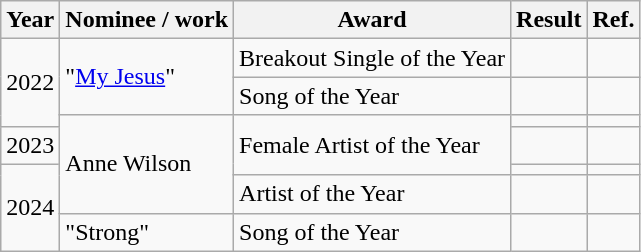<table class="wikitable">
<tr>
<th>Year</th>
<th>Nominee / work</th>
<th>Award</th>
<th>Result</th>
<th>Ref.</th>
</tr>
<tr>
<td rowspan="3">2022</td>
<td rowspan="2">"<a href='#'>My Jesus</a>"</td>
<td>Breakout Single of the Year</td>
<td></td>
<td></td>
</tr>
<tr>
<td>Song of the Year</td>
<td></td>
<td></td>
</tr>
<tr>
<td rowspan="4">Anne Wilson</td>
<td rowspan="3">Female Artist of the Year</td>
<td></td>
<td></td>
</tr>
<tr>
<td>2023</td>
<td></td>
<td></td>
</tr>
<tr>
<td rowspan="3">2024</td>
<td></td>
<td></td>
</tr>
<tr>
<td>Artist of the Year</td>
<td></td>
<td></td>
</tr>
<tr>
<td>"Strong"</td>
<td>Song of the Year</td>
<td></td>
<td></td>
</tr>
</table>
